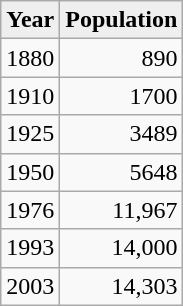<table class="wikitable">
<tr>
<th style="background:#efefef;">Year</th>
<th style="background:#efefef;">Population</th>
</tr>
<tr>
<td>1880</td>
<td align=right>890</td>
</tr>
<tr>
<td>1910</td>
<td align=right>1700</td>
</tr>
<tr>
<td>1925</td>
<td align=right>3489</td>
</tr>
<tr>
<td>1950</td>
<td align=right>5648</td>
</tr>
<tr>
<td>1976</td>
<td align=right>11,967</td>
</tr>
<tr>
<td>1993</td>
<td align=right>14,000</td>
</tr>
<tr>
<td>2003</td>
<td align=right>14,303</td>
</tr>
</table>
